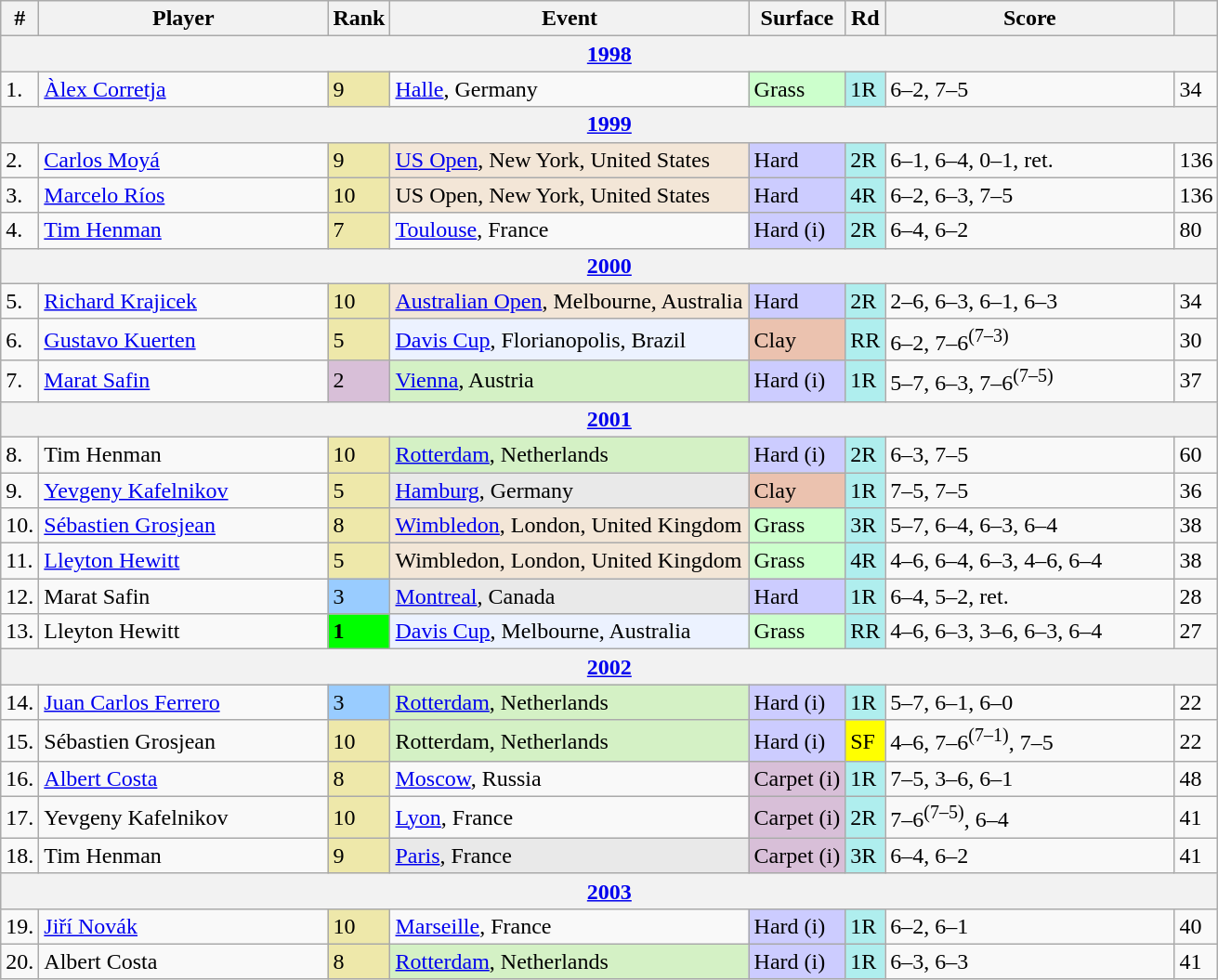<table class="wikitable sortable">
<tr>
<th>#</th>
<th width=200>Player</th>
<th>Rank</th>
<th width=250>Event</th>
<th>Surface</th>
<th>Rd</th>
<th width=200>Score</th>
<th></th>
</tr>
<tr>
<th colspan=8><a href='#'>1998</a></th>
</tr>
<tr>
<td>1.</td>
<td> <a href='#'>Àlex Corretja</a></td>
<td bgcolor=EEE8AA>9</td>
<td><a href='#'>Halle</a>, Germany</td>
<td bgcolor=#cfc>Grass</td>
<td bgcolor=afeeee>1R</td>
<td>6–2, 7–5</td>
<td>34</td>
</tr>
<tr>
<th colspan=8><a href='#'>1999</a></th>
</tr>
<tr>
<td>2.</td>
<td> <a href='#'>Carlos Moyá</a></td>
<td bgcolor=EEE8AA>9</td>
<td bgcolor=f3e6d7><a href='#'>US Open</a>, New York, United States</td>
<td bgcolor=CCCCFF>Hard</td>
<td bgcolor=afeeee>2R</td>
<td>6–1, 6–4, 0–1, ret.</td>
<td>136</td>
</tr>
<tr>
<td>3.</td>
<td> <a href='#'>Marcelo Ríos</a></td>
<td bgcolor=EEE8AA>10</td>
<td bgcolor=f3e6d7>US Open, New York, United States</td>
<td bgcolor=CCCCFF>Hard</td>
<td bgcolor=afeeee>4R</td>
<td>6–2, 6–3, 7–5</td>
<td>136</td>
</tr>
<tr>
<td>4.</td>
<td> <a href='#'>Tim Henman</a></td>
<td bgcolor=EEE8AA>7</td>
<td><a href='#'>Toulouse</a>, France</td>
<td bgcolor=CCCCFF>Hard (i)</td>
<td bgcolor=afeeee>2R</td>
<td>6–4, 6–2</td>
<td>80</td>
</tr>
<tr>
<th colspan=8><a href='#'>2000</a></th>
</tr>
<tr>
<td>5.</td>
<td> <a href='#'>Richard Krajicek</a></td>
<td bgcolor=EEE8AA>10</td>
<td bgcolor=f3e6d7><a href='#'>Australian Open</a>, Melbourne, Australia</td>
<td bgcolor=CCCCFF>Hard</td>
<td bgcolor=afeeee>2R</td>
<td>2–6, 6–3, 6–1, 6–3</td>
<td>34</td>
</tr>
<tr>
<td>6.</td>
<td> <a href='#'>Gustavo Kuerten</a></td>
<td bgcolor=EEE8AA>5</td>
<td bgcolor=ECF2FF><a href='#'>Davis Cup</a>, Florianopolis, Brazil</td>
<td bgcolor=#ebc2af>Clay</td>
<td bgcolor=afeeee>RR</td>
<td>6–2, 7–6<sup>(7–3)</sup></td>
<td>30</td>
</tr>
<tr>
<td>7.</td>
<td> <a href='#'>Marat Safin</a></td>
<td bgcolor=thistle>2</td>
<td bgcolor=d4f1c5><a href='#'>Vienna</a>, Austria</td>
<td bgcolor=CCCCFF>Hard (i)</td>
<td bgcolor=afeeee>1R</td>
<td>5–7, 6–3, 7–6<sup>(7–5)</sup></td>
<td>37</td>
</tr>
<tr>
<th colspan=8><a href='#'>2001</a></th>
</tr>
<tr>
<td>8.</td>
<td> Tim Henman</td>
<td bgcolor=EEE8AA>10</td>
<td bgcolor=d4f1c5><a href='#'>Rotterdam</a>, Netherlands</td>
<td bgcolor=CCCCFF>Hard (i)</td>
<td bgcolor=afeeee>2R</td>
<td>6–3, 7–5</td>
<td>60</td>
</tr>
<tr>
<td>9.</td>
<td> <a href='#'>Yevgeny Kafelnikov</a></td>
<td bgcolor=EEE8AA>5</td>
<td bgcolor=e9e9e9><a href='#'>Hamburg</a>, Germany</td>
<td bgcolor=#ebc2af>Clay</td>
<td bgcolor=afeeee>1R</td>
<td>7–5, 7–5</td>
<td>36</td>
</tr>
<tr>
<td>10.</td>
<td> <a href='#'>Sébastien Grosjean</a></td>
<td bgcolor=EEE8AA>8</td>
<td bgcolor=f3e6d7><a href='#'>Wimbledon</a>, London, United Kingdom</td>
<td bgcolor=#cfc>Grass</td>
<td bgcolor=afeeee>3R</td>
<td>5–7, 6–4, 6–3, 6–4</td>
<td>38</td>
</tr>
<tr>
<td>11.</td>
<td> <a href='#'>Lleyton Hewitt</a></td>
<td bgcolor=EEE8AA>5</td>
<td bgcolor=f3e6d7>Wimbledon, London, United Kingdom</td>
<td bgcolor=#cfc>Grass</td>
<td bgcolor=afeeee>4R</td>
<td>4–6, 6–4, 6–3, 4–6, 6–4</td>
<td>38</td>
</tr>
<tr>
<td>12.</td>
<td> Marat Safin</td>
<td bgcolor=99ccff>3</td>
<td bgcolor=e9e9e9><a href='#'>Montreal</a>, Canada</td>
<td bgcolor=CCCCFF>Hard</td>
<td bgcolor=afeeee>1R</td>
<td>6–4, 5–2, ret.</td>
<td>28</td>
</tr>
<tr>
<td>13.</td>
<td> Lleyton Hewitt</td>
<td bgcolor=lime><strong>1</strong></td>
<td bgcolor=ECF2FF><a href='#'>Davis Cup</a>, Melbourne, Australia</td>
<td bgcolor=#cfc>Grass</td>
<td bgcolor=afeeee>RR</td>
<td>4–6, 6–3, 3–6, 6–3, 6–4</td>
<td>27</td>
</tr>
<tr>
<th colspan=8><a href='#'>2002</a></th>
</tr>
<tr>
<td>14.</td>
<td> <a href='#'>Juan Carlos Ferrero</a></td>
<td bgcolor=99ccff>3</td>
<td bgcolor=d4f1c5><a href='#'>Rotterdam</a>, Netherlands</td>
<td bgcolor=CCCCFF>Hard (i)</td>
<td bgcolor=afeeee>1R</td>
<td>5–7, 6–1, 6–0</td>
<td>22</td>
</tr>
<tr>
<td>15.</td>
<td> Sébastien Grosjean</td>
<td bgcolor=EEE8AA>10</td>
<td bgcolor=d4f1c5>Rotterdam, Netherlands</td>
<td bgcolor=CCCCFF>Hard (i)</td>
<td bgcolor=yellow>SF</td>
<td>4–6, 7–6<sup>(7–1)</sup>, 7–5</td>
<td>22</td>
</tr>
<tr>
<td>16.</td>
<td> <a href='#'>Albert Costa</a></td>
<td bgcolor=EEE8AA>8</td>
<td><a href='#'>Moscow</a>, Russia</td>
<td bgcolor=thistle>Carpet (i)</td>
<td bgcolor=afeeee>1R</td>
<td>7–5, 3–6, 6–1</td>
<td>48</td>
</tr>
<tr>
<td>17.</td>
<td> Yevgeny Kafelnikov</td>
<td bgcolor=EEE8AA>10</td>
<td><a href='#'>Lyon</a>, France</td>
<td bgcolor=thistle>Carpet (i)</td>
<td bgcolor=afeeee>2R</td>
<td>7–6<sup>(7–5)</sup>, 6–4</td>
<td>41</td>
</tr>
<tr>
<td>18.</td>
<td> Tim Henman</td>
<td bgcolor=EEE8AA>9</td>
<td bgcolor=e9e9e9><a href='#'>Paris</a>, France</td>
<td bgcolor=thistle>Carpet (i)</td>
<td bgcolor=afeeee>3R</td>
<td>6–4, 6–2</td>
<td>41</td>
</tr>
<tr>
<th colspan=8><a href='#'>2003</a></th>
</tr>
<tr>
<td>19.</td>
<td> <a href='#'>Jiří Novák</a></td>
<td bgcolor=EEE8AA>10</td>
<td><a href='#'>Marseille</a>, France</td>
<td bgcolor=CCCCFF>Hard (i)</td>
<td bgcolor=afeeee>1R</td>
<td>6–2, 6–1</td>
<td>40</td>
</tr>
<tr>
<td>20.</td>
<td> Albert Costa</td>
<td bgcolor=EEE8AA>8</td>
<td bgcolor=d4f1c5><a href='#'>Rotterdam</a>, Netherlands</td>
<td bgcolor=CCCCFF>Hard (i)</td>
<td bgcolor=afeeee>1R</td>
<td>6–3, 6–3</td>
<td>41</td>
</tr>
</table>
